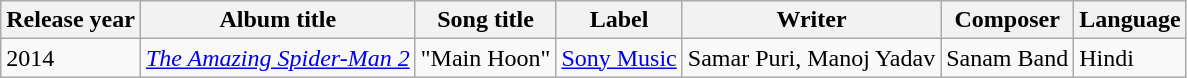<table class="wikitable">
<tr>
<th>Release year</th>
<th>Album title</th>
<th>Song title</th>
<th>Label</th>
<th>Writer</th>
<th>Composer</th>
<th>Language</th>
</tr>
<tr>
<td>2014</td>
<td><em><a href='#'>The Amazing Spider-Man 2</a></em></td>
<td>"Main Hoon"</td>
<td><a href='#'>Sony Music</a></td>
<td>Samar Puri, Manoj Yadav</td>
<td>Sanam Band</td>
<td>Hindi</td>
</tr>
</table>
